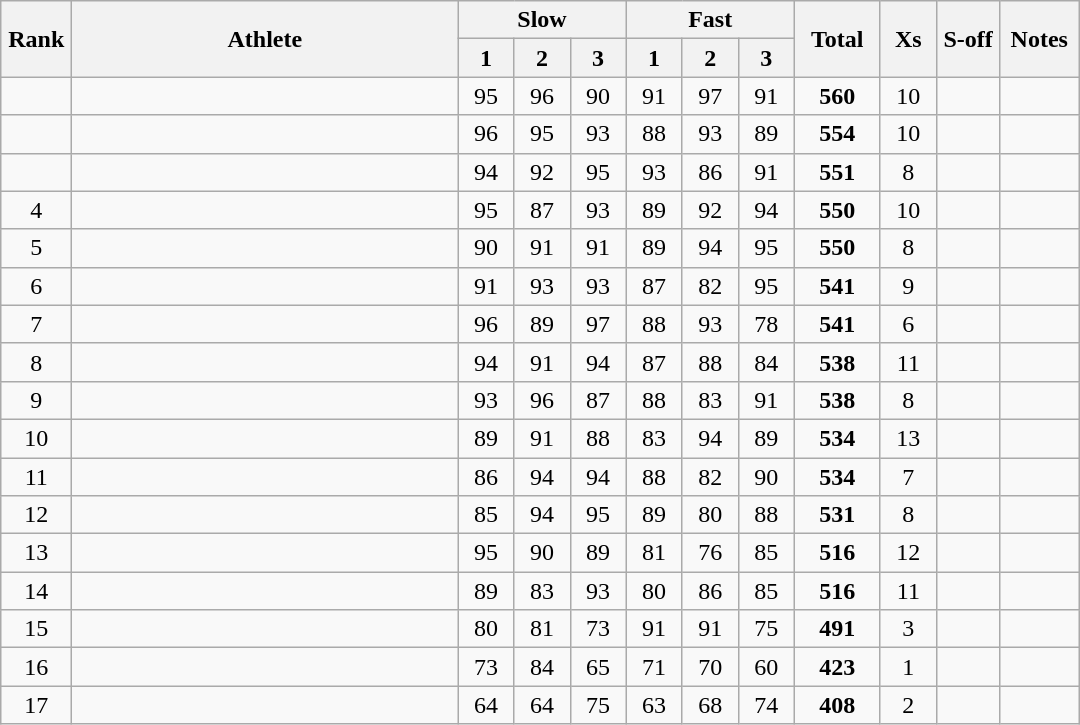<table class="wikitable" style="text-align:center">
<tr>
<th rowspan=2 width=40>Rank</th>
<th rowspan=2 width=250>Athlete</th>
<th colspan=3>Slow</th>
<th colspan=3>Fast</th>
<th rowspan=2 width=50>Total</th>
<th rowspan=2 width=30>Xs</th>
<th rowspan=2 width=35>S-off</th>
<th rowspan=2 width=45>Notes</th>
</tr>
<tr>
<th width=30>1</th>
<th width=30>2</th>
<th width=30>3</th>
<th width=30>1</th>
<th width=30>2</th>
<th width=30>3</th>
</tr>
<tr>
<td></td>
<td align=left></td>
<td>95</td>
<td>96</td>
<td>90</td>
<td>91</td>
<td>97</td>
<td>91</td>
<td><strong>560</strong></td>
<td>10</td>
<td></td>
<td></td>
</tr>
<tr>
<td></td>
<td align=left></td>
<td>96</td>
<td>95</td>
<td>93</td>
<td>88</td>
<td>93</td>
<td>89</td>
<td><strong>554</strong></td>
<td>10</td>
<td></td>
<td></td>
</tr>
<tr>
<td></td>
<td align=left></td>
<td>94</td>
<td>92</td>
<td>95</td>
<td>93</td>
<td>86</td>
<td>91</td>
<td><strong>551</strong></td>
<td>8</td>
<td></td>
<td></td>
</tr>
<tr>
<td>4</td>
<td align=left></td>
<td>95</td>
<td>87</td>
<td>93</td>
<td>89</td>
<td>92</td>
<td>94</td>
<td><strong>550</strong></td>
<td>10</td>
<td></td>
<td></td>
</tr>
<tr>
<td>5</td>
<td align=left></td>
<td>90</td>
<td>91</td>
<td>91</td>
<td>89</td>
<td>94</td>
<td>95</td>
<td><strong>550</strong></td>
<td>8</td>
<td></td>
<td></td>
</tr>
<tr>
<td>6</td>
<td align=left></td>
<td>91</td>
<td>93</td>
<td>93</td>
<td>87</td>
<td>82</td>
<td>95</td>
<td><strong>541</strong></td>
<td>9</td>
<td></td>
<td></td>
</tr>
<tr>
<td>7</td>
<td align=left></td>
<td>96</td>
<td>89</td>
<td>97</td>
<td>88</td>
<td>93</td>
<td>78</td>
<td><strong>541</strong></td>
<td>6</td>
<td></td>
<td></td>
</tr>
<tr>
<td>8</td>
<td align=left></td>
<td>94</td>
<td>91</td>
<td>94</td>
<td>87</td>
<td>88</td>
<td>84</td>
<td><strong>538</strong></td>
<td>11</td>
<td></td>
<td></td>
</tr>
<tr>
<td>9</td>
<td align=left></td>
<td>93</td>
<td>96</td>
<td>87</td>
<td>88</td>
<td>83</td>
<td>91</td>
<td><strong>538</strong></td>
<td>8</td>
<td></td>
<td></td>
</tr>
<tr>
<td>10</td>
<td align=left></td>
<td>89</td>
<td>91</td>
<td>88</td>
<td>83</td>
<td>94</td>
<td>89</td>
<td><strong>534</strong></td>
<td>13</td>
<td></td>
<td></td>
</tr>
<tr>
<td>11</td>
<td align=left></td>
<td>86</td>
<td>94</td>
<td>94</td>
<td>88</td>
<td>82</td>
<td>90</td>
<td><strong>534</strong></td>
<td>7</td>
<td></td>
<td></td>
</tr>
<tr>
<td>12</td>
<td align=left></td>
<td>85</td>
<td>94</td>
<td>95</td>
<td>89</td>
<td>80</td>
<td>88</td>
<td><strong>531</strong></td>
<td>8</td>
<td></td>
<td></td>
</tr>
<tr>
<td>13</td>
<td align=left></td>
<td>95</td>
<td>90</td>
<td>89</td>
<td>81</td>
<td>76</td>
<td>85</td>
<td><strong>516</strong></td>
<td>12</td>
<td></td>
<td></td>
</tr>
<tr>
<td>14</td>
<td align=left></td>
<td>89</td>
<td>83</td>
<td>93</td>
<td>80</td>
<td>86</td>
<td>85</td>
<td><strong>516</strong></td>
<td>11</td>
<td></td>
<td></td>
</tr>
<tr>
<td>15</td>
<td align=left></td>
<td>80</td>
<td>81</td>
<td>73</td>
<td>91</td>
<td>91</td>
<td>75</td>
<td><strong>491</strong></td>
<td>3</td>
<td></td>
<td></td>
</tr>
<tr>
<td>16</td>
<td align=left></td>
<td>73</td>
<td>84</td>
<td>65</td>
<td>71</td>
<td>70</td>
<td>60</td>
<td><strong>423</strong></td>
<td>1</td>
<td></td>
<td></td>
</tr>
<tr>
<td>17</td>
<td align=left></td>
<td>64</td>
<td>64</td>
<td>75</td>
<td>63</td>
<td>68</td>
<td>74</td>
<td><strong>408</strong></td>
<td>2</td>
<td></td>
<td></td>
</tr>
</table>
